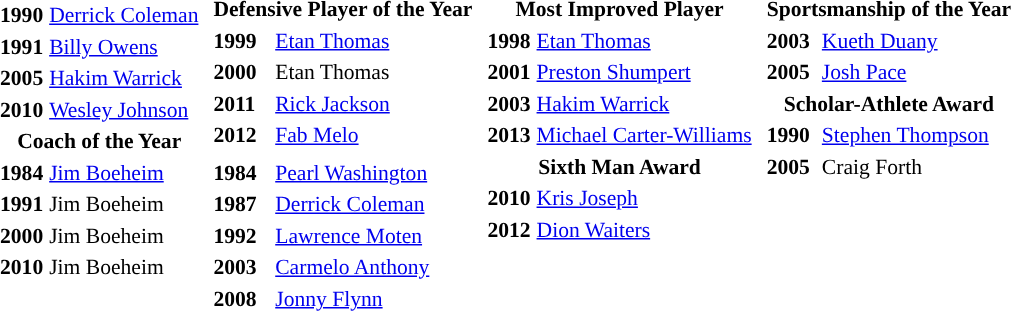<table style="font-size:.9em;">
<tr>
<td valign="top"><br><table>
<tr>
<th colspan="2"><a href='#'></a></th>
</tr>
<tr>
<td><strong>1990</strong></td>
<td><a href='#'>Derrick Coleman</a></td>
</tr>
<tr>
<td><strong>1991</strong></td>
<td><a href='#'>Billy Owens</a></td>
</tr>
<tr>
<td><strong>2005</strong></td>
<td><a href='#'>Hakim Warrick</a></td>
</tr>
<tr>
<td><strong>2010</strong></td>
<td><a href='#'>Wesley Johnson</a></td>
</tr>
<tr>
<th colspan="2">Coach of the Year</th>
</tr>
<tr>
<td><strong>1984</strong></td>
<td><a href='#'>Jim Boeheim</a></td>
</tr>
<tr>
<td><strong>1991</strong></td>
<td>Jim Boeheim</td>
</tr>
<tr>
<td><strong>2000</strong></td>
<td>Jim Boeheim</td>
</tr>
<tr>
<td><strong>2010</strong></td>
<td>Jim Boeheim</td>
</tr>
</table>
</td>
<td valign="top"><br><table>
<tr>
<th colspan="2">Defensive Player of the Year</th>
</tr>
<tr>
<td><strong>1999</strong></td>
<td><a href='#'>Etan Thomas</a></td>
</tr>
<tr>
<td><strong>2000</strong></td>
<td>Etan Thomas</td>
</tr>
<tr>
<td><strong>2011</strong></td>
<td><a href='#'>Rick Jackson</a></td>
</tr>
<tr>
<td><strong>2012</strong></td>
<td><a href='#'>Fab Melo</a></td>
</tr>
<tr>
<th colspan="2"><a href='#'></a></th>
</tr>
<tr>
<td><strong>1984</strong></td>
<td><a href='#'>Pearl Washington</a></td>
</tr>
<tr>
<td><strong>1987</strong></td>
<td><a href='#'>Derrick Coleman</a></td>
</tr>
<tr>
<td><strong>1992</strong></td>
<td><a href='#'>Lawrence Moten</a></td>
</tr>
<tr>
<td><strong>2003</strong></td>
<td><a href='#'>Carmelo Anthony</a></td>
</tr>
<tr>
<td><strong>2008</strong></td>
<td><a href='#'>Jonny Flynn</a></td>
</tr>
</table>
</td>
<td valign="top"><br><table>
<tr>
<th colspan="2">Most Improved Player</th>
</tr>
<tr>
<td><strong>1998</strong></td>
<td><a href='#'>Etan Thomas</a></td>
</tr>
<tr>
<td><strong>2001</strong></td>
<td><a href='#'>Preston Shumpert</a></td>
</tr>
<tr>
<td><strong>2003</strong></td>
<td><a href='#'>Hakim Warrick</a></td>
</tr>
<tr>
<td><strong>2013</strong></td>
<td><a href='#'>Michael Carter-Williams</a></td>
</tr>
<tr>
<th colspan="2">Sixth Man Award</th>
</tr>
<tr>
<td><strong>2010</strong></td>
<td><a href='#'>Kris Joseph</a></td>
</tr>
<tr>
<td><strong>2012</strong></td>
<td><a href='#'>Dion Waiters</a></td>
</tr>
</table>
</td>
<td valign="top"><br><table>
<tr>
<th colspan="2">Sportsmanship of the Year</th>
</tr>
<tr>
<td><strong>2003</strong></td>
<td><a href='#'>Kueth Duany</a></td>
</tr>
<tr>
<td><strong>2005</strong></td>
<td><a href='#'>Josh Pace</a></td>
</tr>
<tr>
<th colspan="2">Scholar-Athlete Award</th>
</tr>
<tr>
<td><strong>1990</strong></td>
<td><a href='#'>Stephen Thompson</a></td>
</tr>
<tr>
<td><strong>2005</strong></td>
<td>Craig Forth</td>
</tr>
</table>
</td>
</tr>
</table>
